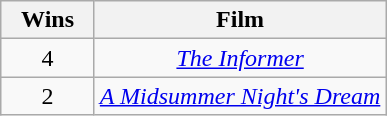<table class="wikitable plainrowheaders" style="text-align: center; margin-right:1em;">
<tr>
<th scope="col" style="width:55px;">Wins</th>
<th scope="col" style="text-align:center;">Film</th>
</tr>
<tr>
<td>4</td>
<td><em><a href='#'>The Informer</a></em></td>
</tr>
<tr>
<td>2</td>
<td><em><a href='#'>A Midsummer Night's Dream</a></em></td>
</tr>
</table>
